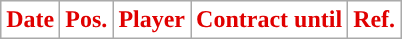<table class="wikitable plainrowheaders sortable">
<tr>
<th style="background:white; color:#E00000; ">Date</th>
<th style="background:white; color:#E00000; ">Pos.</th>
<th style="background:white; color:#E00000; ">Player</th>
<th style="background:white; color:#E00000; ">Contract until</th>
<th style="background:white; color:#E00000; ">Ref.</th>
</tr>
</table>
